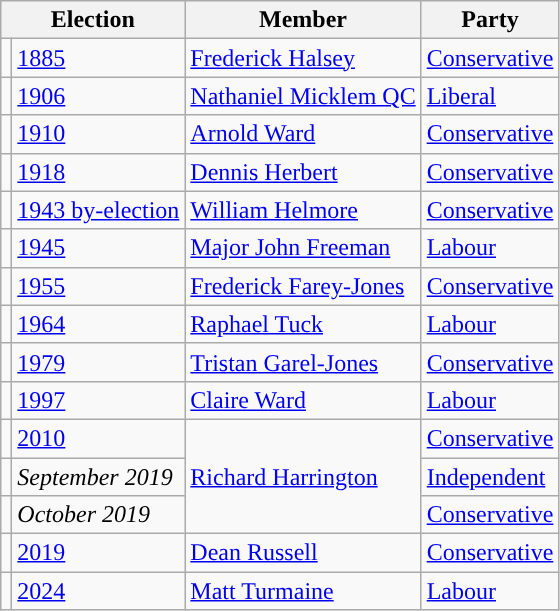<table class="wikitable">
<tr>
<th colspan="2">Election</th>
<th>Member</th>
<th>Party</th>
</tr>
<tr>
<td style="color:inherit;background-color: "></td>
<td><a href='#'>1885</a></td>
<td><a href='#'>Frederick Halsey</a></td>
<td><a href='#'>Conservative</a></td>
</tr>
<tr>
<td style="color:inherit;background-color: "></td>
<td><a href='#'>1906</a></td>
<td><a href='#'>Nathaniel Micklem QC</a></td>
<td><a href='#'>Liberal</a></td>
</tr>
<tr>
<td style="color:inherit;background-color: "></td>
<td><a href='#'>1910</a></td>
<td><a href='#'>Arnold Ward</a></td>
<td><a href='#'>Conservative</a></td>
</tr>
<tr>
<td style="color:inherit;background-color: "></td>
<td><a href='#'>1918</a></td>
<td><a href='#'>Dennis Herbert</a></td>
<td><a href='#'>Conservative</a></td>
</tr>
<tr>
<td style="color:inherit;background-color: "></td>
<td><a href='#'>1943 by-election</a></td>
<td><a href='#'>William Helmore</a></td>
<td><a href='#'>Conservative</a></td>
</tr>
<tr>
<td style="color:inherit;background-color: "></td>
<td><a href='#'>1945</a></td>
<td><a href='#'>Major John Freeman</a></td>
<td><a href='#'>Labour</a></td>
</tr>
<tr>
<td style="color:inherit;background-color: "></td>
<td><a href='#'>1955</a></td>
<td><a href='#'>Frederick Farey-Jones</a></td>
<td><a href='#'>Conservative</a></td>
</tr>
<tr>
<td style="color:inherit;background-color: "></td>
<td><a href='#'>1964</a></td>
<td><a href='#'>Raphael Tuck</a></td>
<td><a href='#'>Labour</a></td>
</tr>
<tr>
<td style="color:inherit;background-color: "></td>
<td><a href='#'>1979</a></td>
<td><a href='#'>Tristan Garel-Jones</a></td>
<td><a href='#'>Conservative</a></td>
</tr>
<tr>
<td style="color:inherit;background-color: "></td>
<td><a href='#'>1997</a></td>
<td><a href='#'>Claire Ward</a></td>
<td><a href='#'>Labour</a></td>
</tr>
<tr>
<td style="color:inherit;background-color: "></td>
<td><a href='#'>2010</a></td>
<td rowspan=3><a href='#'>Richard Harrington</a></td>
<td><a href='#'>Conservative</a></td>
</tr>
<tr>
<td style="color:inherit;background-color: "></td>
<td><em>September 2019</em></td>
<td><a href='#'>Independent</a></td>
</tr>
<tr>
<td style="color:inherit;background-color: "></td>
<td><em>October 2019</em></td>
<td><a href='#'>Conservative</a></td>
</tr>
<tr>
<td style="color:inherit;background-color: "></td>
<td><a href='#'>2019</a></td>
<td><a href='#'>Dean Russell</a></td>
<td><a href='#'>Conservative</a></td>
</tr>
<tr>
<td style="color:inherit;background-color: "></td>
<td><a href='#'>2024</a></td>
<td><a href='#'>Matt Turmaine </a></td>
<td><a href='#'>Labour</a></td>
</tr>
</table>
